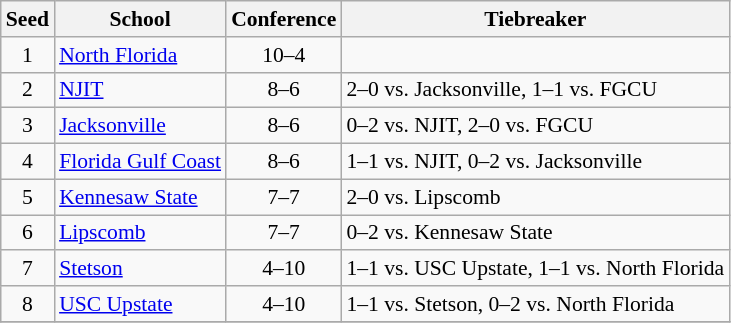<table class="wikitable" style="white-space:nowrap; font-size:90%;">
<tr>
<th>Seed</th>
<th>School</th>
<th>Conference</th>
<th>Tiebreaker</th>
</tr>
<tr>
<td align=center>1</td>
<td><a href='#'>North Florida</a></td>
<td align=center>10–4</td>
<td></td>
</tr>
<tr>
<td align=center>2</td>
<td><a href='#'>NJIT</a></td>
<td align=center>8–6</td>
<td>2–0 vs. Jacksonville, 1–1 vs. FGCU</td>
</tr>
<tr>
<td align=center>3</td>
<td><a href='#'>Jacksonville</a></td>
<td align=center>8–6</td>
<td>0–2 vs. NJIT, 2–0 vs. FGCU</td>
</tr>
<tr>
<td align=center>4</td>
<td><a href='#'>Florida Gulf Coast</a></td>
<td align=center>8–6</td>
<td>1–1 vs. NJIT, 0–2 vs. Jacksonville</td>
</tr>
<tr>
<td align=center>5</td>
<td><a href='#'>Kennesaw State</a></td>
<td align=center>7–7</td>
<td>2–0 vs. Lipscomb</td>
</tr>
<tr>
<td align=center>6</td>
<td><a href='#'>Lipscomb</a></td>
<td align=center>7–7</td>
<td>0–2 vs. Kennesaw State</td>
</tr>
<tr>
<td align=center>7</td>
<td><a href='#'>Stetson</a></td>
<td align=center>4–10</td>
<td>1–1 vs. USC Upstate, 1–1 vs. North Florida</td>
</tr>
<tr>
<td align=center>8</td>
<td><a href='#'>USC Upstate</a></td>
<td align=center>4–10</td>
<td>1–1 vs. Stetson, 0–2 vs. North Florida</td>
</tr>
<tr>
</tr>
</table>
